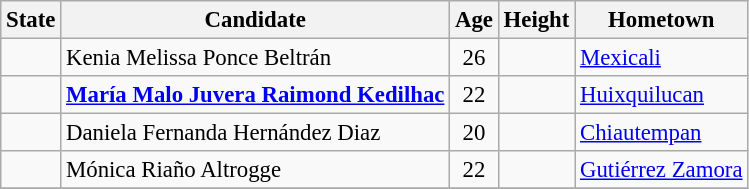<table class="wikitable sortable" style="font-size: 95%;">
<tr>
<th>State</th>
<th>Candidate</th>
<th>Age</th>
<th>Height</th>
<th>Hometown</th>
</tr>
<tr>
<td><strong></strong></td>
<td>Kenia Melissa Ponce Beltrán</td>
<td align="center">26</td>
<td align="center"></td>
<td><a href='#'>Mexicali</a></td>
</tr>
<tr>
<td><strong></strong></td>
<td><strong><a href='#'>María Malo Juvera Raimond Kedilhac</a></strong></td>
<td align="center">22</td>
<td align="center"></td>
<td><a href='#'>Huixquilucan</a></td>
</tr>
<tr>
<td><strong></strong></td>
<td>Daniela Fernanda Hernández Diaz</td>
<td align="center">20</td>
<td align="center"></td>
<td><a href='#'>Chiautempan</a></td>
</tr>
<tr>
<td><strong></strong></td>
<td>Mónica Riaño Altrogge</td>
<td align="center">22</td>
<td align="center"></td>
<td><a href='#'>Gutiérrez Zamora</a></td>
</tr>
<tr>
</tr>
</table>
